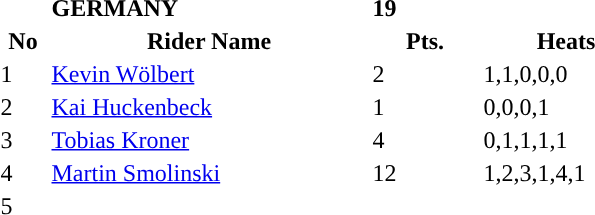<table class="toccolours">
<tr>
<td></td>
<td><strong>GERMANY</strong></td>
<td><strong>19</strong></td>
</tr>
<tr style="background-color:">
<th width=30px>No</th>
<th width=210px>Rider Name</th>
<th width=70px>Pts.</th>
<th width=110px>Heats</th>
</tr>
<tr style="background-color:">
<td>1</td>
<td><a href='#'>Kevin Wölbert</a></td>
<td>2</td>
<td>1,1,0,0,0</td>
</tr>
<tr style="background-color:">
<td>2</td>
<td><a href='#'>Kai Huckenbeck</a></td>
<td>1</td>
<td>0,0,0,1</td>
</tr>
<tr style="background-color:">
<td>3</td>
<td><a href='#'>Tobias Kroner</a></td>
<td>4</td>
<td>0,1,1,1,1</td>
</tr>
<tr style="background-color:">
<td>4</td>
<td><a href='#'>Martin Smolinski</a></td>
<td>12</td>
<td>1,2,3,1,4,1</td>
</tr>
<tr style="background-color:">
<td>5</td>
<td></td>
<td></td>
<td></td>
</tr>
</table>
